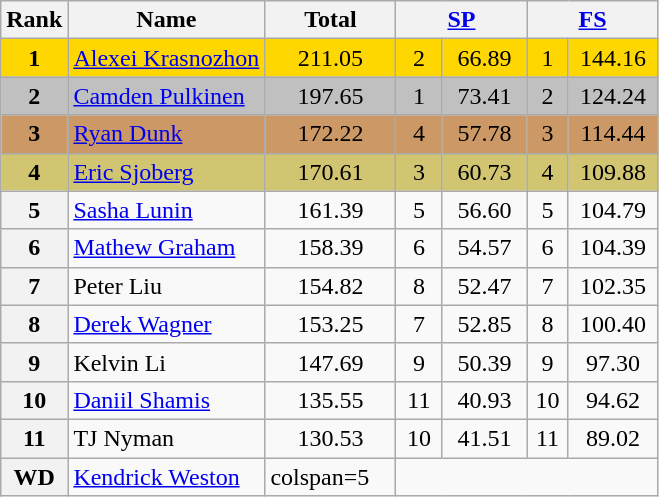<table class="wikitable sortable">
<tr>
<th>Rank</th>
<th>Name</th>
<th width="80px">Total</th>
<th colspan="2" width="80px"><a href='#'>SP</a></th>
<th colspan="2" width="80px"><a href='#'>FS</a></th>
</tr>
<tr bgcolor="gold">
<td align="center"><strong>1</strong></td>
<td><a href='#'>Alexei Krasnozhon</a></td>
<td align="center">211.05</td>
<td align="center">2</td>
<td align="center">66.89</td>
<td align="center">1</td>
<td align="center">144.16</td>
</tr>
<tr bgcolor="silver">
<td align="center"><strong>2</strong></td>
<td><a href='#'>Camden Pulkinen</a></td>
<td align="center">197.65</td>
<td align="center">1</td>
<td align="center">73.41</td>
<td align="center">2</td>
<td align="center">124.24</td>
</tr>
<tr bgcolor="cc9966">
<td align="center"><strong>3</strong></td>
<td><a href='#'>Ryan Dunk</a></td>
<td align="center">172.22</td>
<td align="center">4</td>
<td align="center">57.78</td>
<td align="center">3</td>
<td align="center">114.44</td>
</tr>
<tr bgcolor="#d1c571">
<td align="center"><strong>4</strong></td>
<td><a href='#'>Eric Sjoberg</a></td>
<td align="center">170.61</td>
<td align="center">3</td>
<td align="center">60.73</td>
<td align="center">4</td>
<td align="center">109.88</td>
</tr>
<tr>
<th>5</th>
<td><a href='#'>Sasha Lunin</a></td>
<td align="center">161.39</td>
<td align="center">5</td>
<td align="center">56.60</td>
<td align="center">5</td>
<td align="center">104.79</td>
</tr>
<tr>
<th>6</th>
<td><a href='#'>Mathew Graham</a></td>
<td align="center">158.39</td>
<td align="center">6</td>
<td align="center">54.57</td>
<td align="center">6</td>
<td align="center">104.39</td>
</tr>
<tr>
<th>7</th>
<td>Peter Liu</td>
<td align="center">154.82</td>
<td align="center">8</td>
<td align="center">52.47</td>
<td align="center">7</td>
<td align="center">102.35</td>
</tr>
<tr>
<th>8</th>
<td><a href='#'>Derek Wagner</a></td>
<td align="center">153.25</td>
<td align="center">7</td>
<td align="center">52.85</td>
<td align="center">8</td>
<td align="center">100.40</td>
</tr>
<tr>
<th>9</th>
<td>Kelvin Li</td>
<td align="center">147.69</td>
<td align="center">9</td>
<td align="center">50.39</td>
<td align="center">9</td>
<td align="center">97.30</td>
</tr>
<tr>
<th>10</th>
<td><a href='#'>Daniil Shamis</a></td>
<td align="center">135.55</td>
<td align="center">11</td>
<td align="center">40.93</td>
<td align="center">10</td>
<td align="center">94.62</td>
</tr>
<tr>
<th>11</th>
<td>TJ Nyman</td>
<td align="center">130.53</td>
<td align="center">10</td>
<td align="center">41.51</td>
<td align="center">11</td>
<td align="center">89.02</td>
</tr>
<tr>
<th>WD</th>
<td><a href='#'>Kendrick Weston</a></td>
<td>colspan=5 </td>
</tr>
</table>
